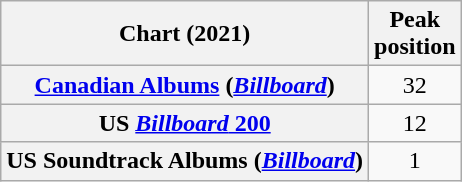<table class="wikitable sortable plainrowheaders" style="text-align:center">
<tr>
<th scope="col">Chart (2021)</th>
<th scope="col">Peak<br>position</th>
</tr>
<tr>
<th scope="row"><a href='#'>Canadian Albums</a> (<em><a href='#'>Billboard</a></em>)</th>
<td>32</td>
</tr>
<tr>
<th scope="row">US <a href='#'><em>Billboard</em> 200</a></th>
<td>12</td>
</tr>
<tr>
<th scope="row">US Soundtrack Albums (<em><a href='#'>Billboard</a></em>)</th>
<td>1</td>
</tr>
</table>
